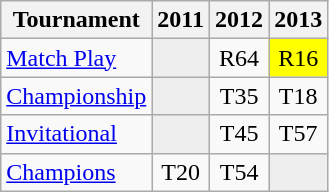<table class="wikitable" style="text-align:center;">
<tr>
<th>Tournament</th>
<th>2011</th>
<th>2012</th>
<th>2013</th>
</tr>
<tr>
<td align="left"><a href='#'>Match Play</a></td>
<td style="background:#eeeeee;"></td>
<td>R64</td>
<td style="background:yellow;">R16</td>
</tr>
<tr>
<td align="left"><a href='#'>Championship</a></td>
<td style="background:#eeeeee;"></td>
<td>T35</td>
<td>T18</td>
</tr>
<tr>
<td align="left"><a href='#'>Invitational</a></td>
<td style="background:#eeeeee;"></td>
<td>T45</td>
<td>T57</td>
</tr>
<tr>
<td align="left"><a href='#'>Champions</a></td>
<td>T20</td>
<td>T54</td>
<td style="background:#eeeeee;"></td>
</tr>
</table>
